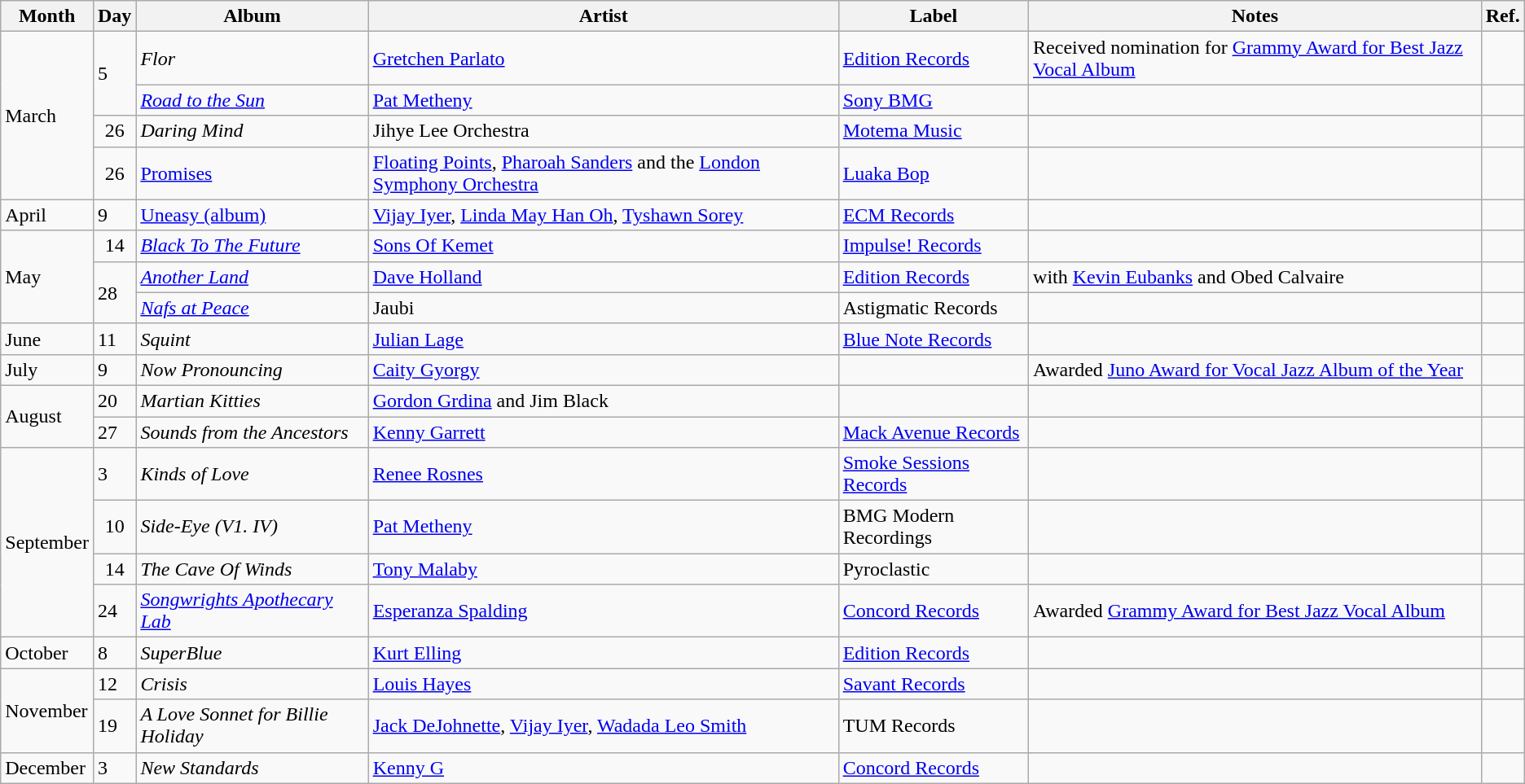<table class="wikitable">
<tr>
<th>Month</th>
<th>Day</th>
<th>Album</th>
<th>Artist</th>
<th>Label</th>
<th>Notes</th>
<th>Ref.</th>
</tr>
<tr>
<td rowspan="4">March</td>
<td rowspan="2">5</td>
<td><em>Flor</em></td>
<td><a href='#'>Gretchen Parlato</a></td>
<td><a href='#'>Edition Records</a></td>
<td>Received nomination for <a href='#'>Grammy Award for Best Jazz Vocal Album</a></td>
<td></td>
</tr>
<tr>
<td><em><a href='#'>Road to the Sun</a></em></td>
<td><a href='#'>Pat Metheny</a></td>
<td><a href='#'>Sony BMG</a></td>
<td></td>
<td></td>
</tr>
<tr>
<td rowspan="1" style="text-align:center;">26</td>
<td><em>Daring Mind</em></td>
<td>Jihye Lee Orchestra</td>
<td><a href='#'>Motema Music</a></td>
<td></td>
<td></td>
</tr>
<tr>
<td rowspan="1" style="text-align:center;">26</td>
<td><a href='#'>Promises</a></td>
<td><a href='#'>Floating Points</a>, <a href='#'>Pharoah Sanders</a> and the <a href='#'>London Symphony Orchestra</a></td>
<td><a href='#'>Luaka Bop</a></td>
<td></td>
<td></td>
</tr>
<tr>
<td>April</td>
<td>9</td>
<td><a href='#'>Uneasy (album)</a></td>
<td><a href='#'>Vijay Iyer</a>, <a href='#'>Linda May Han Oh</a>, <a href='#'>Tyshawn Sorey</a></td>
<td><a href='#'>ECM Records</a></td>
<td></td>
<td></td>
</tr>
<tr>
<td rowspan="3">May</td>
<td rowspan="1" style="text-align:center;">14</td>
<td><em><a href='#'>Black To The Future</a></em></td>
<td><a href='#'>Sons Of Kemet</a></td>
<td><a href='#'>Impulse! Records</a></td>
<td></td>
<td></td>
</tr>
<tr>
<td rowspan="2">28</td>
<td><em><a href='#'>Another Land</a></em></td>
<td><a href='#'>Dave Holland</a></td>
<td><a href='#'>Edition Records</a></td>
<td>with <a href='#'>Kevin Eubanks</a> and Obed Calvaire</td>
<td></td>
</tr>
<tr>
<td><em><a href='#'>Nafs at Peace</a></em></td>
<td>Jaubi</td>
<td>Astigmatic Records</td>
<td></td>
<td></td>
</tr>
<tr>
<td>June</td>
<td>11</td>
<td><em>Squint</em></td>
<td><a href='#'>Julian Lage</a></td>
<td><a href='#'>Blue Note Records</a></td>
<td></td>
<td></td>
</tr>
<tr>
<td>July</td>
<td>9</td>
<td><em>Now Pronouncing</em></td>
<td><a href='#'>Caity Gyorgy</a></td>
<td></td>
<td>Awarded <a href='#'>Juno Award for Vocal Jazz Album of the Year</a></td>
<td></td>
</tr>
<tr>
<td rowspan="2">August</td>
<td>20</td>
<td><em>Martian Kitties</em></td>
<td><a href='#'>Gordon Grdina</a> and Jim Black</td>
<td></td>
<td></td>
<td></td>
</tr>
<tr>
<td>27</td>
<td><em>Sounds from the Ancestors</em></td>
<td><a href='#'>Kenny Garrett</a></td>
<td><a href='#'>Mack Avenue Records</a></td>
<td></td>
<td></td>
</tr>
<tr>
<td rowspan="4">September</td>
<td>3</td>
<td><em>Kinds of Love</em></td>
<td><a href='#'>Renee Rosnes</a></td>
<td><a href='#'>Smoke Sessions Records</a></td>
<td></td>
<td></td>
</tr>
<tr>
<td rowspan="1" style="text-align:center;">10</td>
<td><em>Side-Eye (V1. IV)</em></td>
<td><a href='#'>Pat Metheny</a></td>
<td>BMG Modern Recordings</td>
<td></td>
<td></td>
</tr>
<tr>
<td rowspan="1" style="text-align:center;">14</td>
<td><em>The Cave Of Winds</em></td>
<td><a href='#'>Tony Malaby</a></td>
<td>Pyroclastic</td>
<td></td>
<td></td>
</tr>
<tr>
<td>24</td>
<td><em><a href='#'>Songwrights Apothecary Lab</a></em></td>
<td><a href='#'>Esperanza Spalding</a></td>
<td><a href='#'>Concord Records</a></td>
<td>Awarded <a href='#'>Grammy Award for Best Jazz Vocal Album</a></td>
<td></td>
</tr>
<tr>
<td>October</td>
<td>8</td>
<td><em>SuperBlue</em></td>
<td><a href='#'>Kurt Elling</a></td>
<td><a href='#'>Edition Records</a></td>
<td></td>
<td></td>
</tr>
<tr>
<td rowspan="2">November</td>
<td>12</td>
<td><em>Crisis</em></td>
<td><a href='#'>Louis Hayes</a></td>
<td><a href='#'>Savant Records</a></td>
<td></td>
<td></td>
</tr>
<tr>
<td>19</td>
<td><em>A Love Sonnet for Billie Holiday</em></td>
<td><a href='#'>Jack DeJohnette</a>, <a href='#'>Vijay Iyer</a>, <a href='#'>Wadada Leo Smith</a></td>
<td>TUM Records</td>
<td></td>
<td></td>
</tr>
<tr>
<td>December</td>
<td>3</td>
<td><em>New Standards</em></td>
<td><a href='#'>Kenny G</a></td>
<td><a href='#'>Concord Records</a></td>
<td></td>
<td></td>
</tr>
</table>
